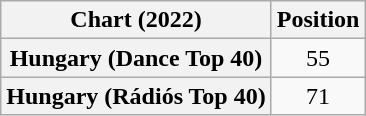<table class="wikitable sortable plainrowheaders" style="text-align:center">
<tr>
<th scope="col">Chart (2022)</th>
<th scope="col">Position</th>
</tr>
<tr>
<th scope="row">Hungary (Dance Top 40)</th>
<td>55</td>
</tr>
<tr>
<th scope="row">Hungary (Rádiós Top 40)</th>
<td>71</td>
</tr>
</table>
